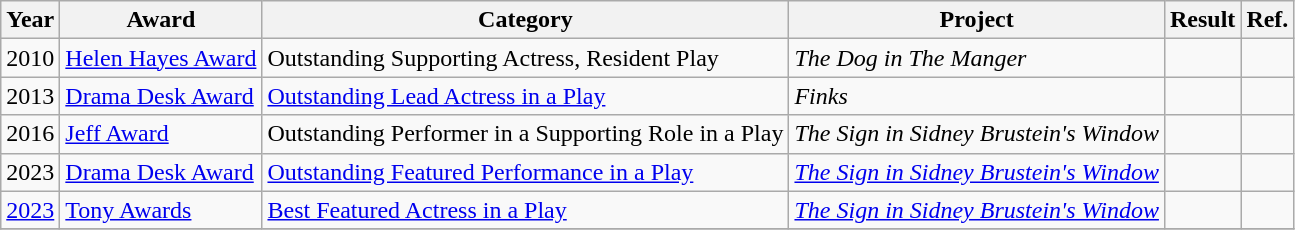<table class="wikitable unsortable">
<tr>
<th>Year</th>
<th>Award</th>
<th>Category</th>
<th>Project</th>
<th>Result</th>
<th>Ref.</th>
</tr>
<tr>
<td>2010</td>
<td><a href='#'>Helen Hayes Award</a></td>
<td>Outstanding Supporting Actress, Resident Play</td>
<td><em>The Dog in The Manger</em></td>
<td></td>
<td></td>
</tr>
<tr>
<td>2013</td>
<td><a href='#'>Drama Desk Award</a></td>
<td><a href='#'>Outstanding Lead Actress in a Play</a></td>
<td><em>Finks</em></td>
<td></td>
</tr>
<tr>
<td>2016</td>
<td><a href='#'>Jeff Award</a></td>
<td>Outstanding Performer in a Supporting Role in a Play</td>
<td><em>The Sign in Sidney Brustein's Window</em></td>
<td></td>
<td></td>
</tr>
<tr>
<td>2023</td>
<td><a href='#'>Drama Desk Award </a></td>
<td><a href='#'>Outstanding Featured Performance in a Play</a></td>
<td><em><a href='#'>The Sign in Sidney Brustein's Window</a></em></td>
<td></td>
<td></td>
</tr>
<tr>
<td><a href='#'>2023</a></td>
<td><a href='#'>Tony Awards</a></td>
<td><a href='#'>Best Featured Actress in a Play</a></td>
<td><em><a href='#'>The Sign in Sidney Brustein's Window</a></em></td>
<td></td>
<td></td>
</tr>
<tr>
</tr>
</table>
